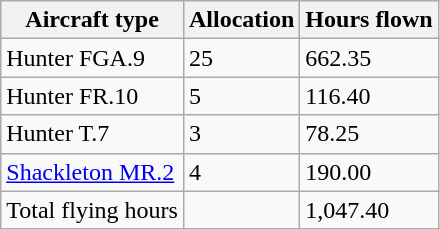<table class="wikitable">
<tr>
<th>Aircraft type</th>
<th>Allocation</th>
<th>Hours flown</th>
</tr>
<tr>
<td>Hunter FGA.9</td>
<td>25</td>
<td>662.35</td>
</tr>
<tr>
<td>Hunter FR.10</td>
<td>5</td>
<td>116.40</td>
</tr>
<tr>
<td>Hunter T.7</td>
<td>3</td>
<td>78.25</td>
</tr>
<tr>
<td><a href='#'>Shackleton MR.2</a></td>
<td>4</td>
<td>190.00</td>
</tr>
<tr>
<td>Total flying hours</td>
<td></td>
<td>1,047.40</td>
</tr>
</table>
